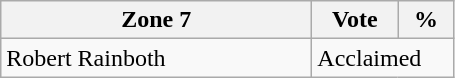<table class="wikitable">
<tr>
<th bgcolor="#DDDDFF" width="200px">Zone 7</th>
<th bgcolor="#DDDDFF" width="50px">Vote</th>
<th bgcolor="#DDDDFF" width="30px">%</th>
</tr>
<tr>
<td>Robert Rainboth</td>
<td colspan="2">Acclaimed</td>
</tr>
</table>
